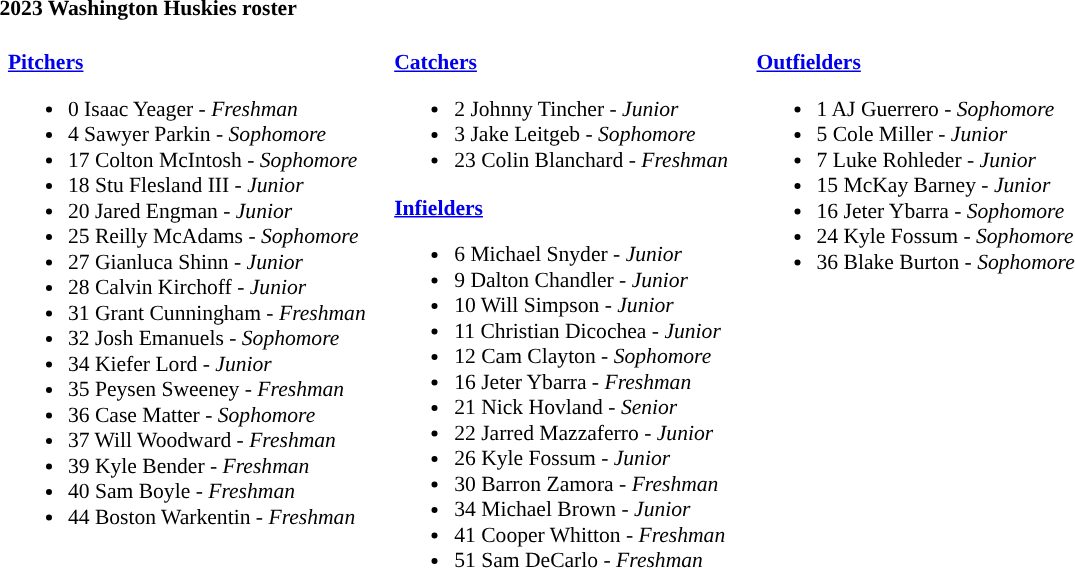<table class="toccolours" style="border-collapse:collapse; font-size:90%;">
<tr>
<td colspan="7"><strong>2023 Washington Huskies roster</strong></td>
</tr>
<tr>
<td width="03"> </td>
<td valign="top"><br><strong><a href='#'>Pitchers</a></strong><ul><li>0 Isaac Yeager - <em>Freshman</em></li><li>4 Sawyer Parkin - <em>Sophomore</em></li><li>17 Colton McIntosh - <em> Sophomore</em></li><li>18 Stu Flesland III - <em> Junior</em></li><li>20 Jared Engman - <em>Junior</em></li><li>25 Reilly McAdams - <em> Sophomore</em></li><li>27 Gianluca Shinn - <em>Junior</em></li><li>28 Calvin Kirchoff - <em>Junior</em></li><li>31 Grant Cunningham - <em>Freshman</em></li><li>32 Josh Emanuels - <em> Sophomore</em></li><li>34 Kiefer Lord - <em>Junior</em></li><li>35 Peysen Sweeney - <em> Freshman</em></li><li>36 Case Matter - <em> Sophomore</em></li><li>37 Will Woodward - <em>Freshman</em></li><li>39 Kyle Bender - <em> Freshman</em></li><li>40 Sam Boyle - <em>Freshman</em></li><li>44 Boston Warkentin - <em>Freshman</em></li></ul></td>
<td width="15"> </td>
<td valign="top"><br><strong><a href='#'>Catchers</a></strong><ul><li>2 Johnny Tincher - <em> Junior</em></li><li>3 Jake Leitgeb - <em> Sophomore</em></li><li>23 Colin Blanchard - <em> Freshman</em></li></ul><strong><a href='#'>Infielders</a></strong><ul><li>6 Michael Snyder - <em> Junior</em></li><li>9 Dalton Chandler - <em> Junior</em></li><li>10 Will Simpson - <em> Junior</em></li><li>11 Christian Dicochea - <em> Junior</em></li><li>12 Cam Clayton - <em>Sophomore</em></li><li>16 Jeter Ybarra - <em>Freshman</em></li><li>21 Nick Hovland - <em> Senior</em></li><li>22 Jarred Mazzaferro - <em> Junior</em></li><li>26 Kyle Fossum - <em>Junior</em></li><li>30 Barron Zamora - <em>Freshman</em></li><li>34 Michael Brown - <em>Junior</em></li><li>41 Cooper Whitton - <em>Freshman</em></li><li>51 Sam DeCarlo - <em>Freshman</em></li></ul></td>
<td width="15"> </td>
<td valign="top"><br><strong><a href='#'>Outfielders</a></strong><ul><li>1 AJ Guerrero - <em>Sophomore</em></li><li>5 Cole Miller - <em> Junior</em></li><li>7 Luke Rohleder - <em>Junior</em></li><li>15 McKay Barney - <em> Junior</em></li><li>16 Jeter Ybarra - <em> Sophomore</em></li><li>24 Kyle Fossum - <em>Sophomore</em></li><li>36 Blake Burton - <em>Sophomore</em></li></ul></td>
<td width="25"> </td>
</tr>
</table>
